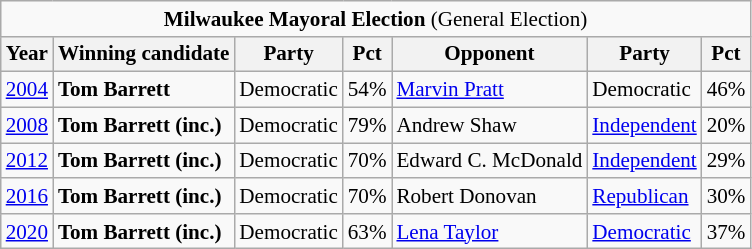<table class="wikitable" style="font-size:88%">
<tr>
<td colspan=10 style="text-align:center;"><strong>Milwaukee Mayoral Election</strong> (General Election)</td>
</tr>
<tr>
<th>Year</th>
<th>Winning candidate</th>
<th>Party</th>
<th>Pct</th>
<th>Opponent</th>
<th>Party</th>
<th>Pct</th>
</tr>
<tr>
<td><a href='#'>2004</a></td>
<td><strong>Tom Barrett</strong></td>
<td>Democratic</td>
<td>54%</td>
<td><a href='#'>Marvin Pratt</a></td>
<td>Democratic</td>
<td>46%</td>
</tr>
<tr>
<td><a href='#'>2008</a></td>
<td><strong>Tom Barrett (inc.)</strong></td>
<td>Democratic</td>
<td>79%</td>
<td>Andrew Shaw</td>
<td><a href='#'>Independent</a></td>
<td>20%</td>
</tr>
<tr>
<td><a href='#'>2012</a></td>
<td><strong>Tom Barrett (inc.)</strong></td>
<td>Democratic</td>
<td>70%</td>
<td>Edward C. McDonald</td>
<td><a href='#'>Independent</a></td>
<td>29%</td>
</tr>
<tr>
<td><a href='#'>2016</a></td>
<td><strong>Tom Barrett (inc.)</strong></td>
<td>Democratic</td>
<td>70%</td>
<td>Robert Donovan</td>
<td><a href='#'>Republican</a></td>
<td>30%</td>
</tr>
<tr>
<td><a href='#'>2020</a></td>
<td><strong>Tom Barrett (inc.)</strong></td>
<td>Democratic</td>
<td>63%</td>
<td><a href='#'>Lena Taylor</a></td>
<td><a href='#'>Democratic</a></td>
<td>37%</td>
</tr>
</table>
